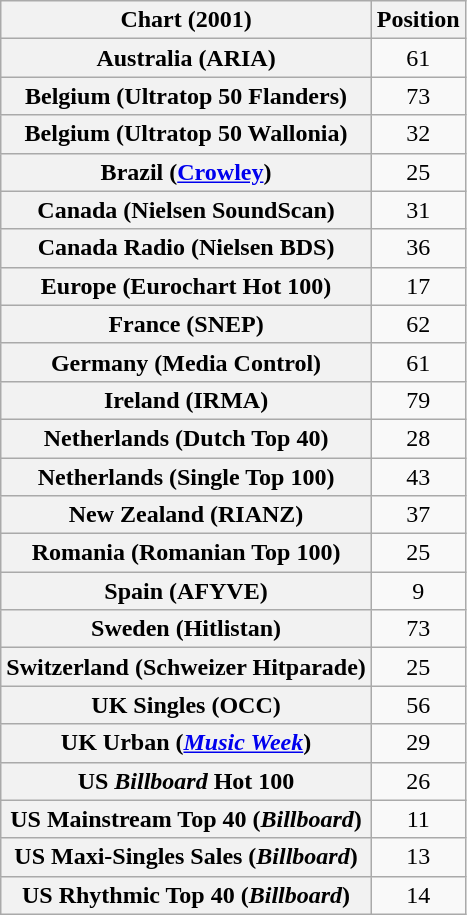<table class="wikitable sortable plainrowheaders" style="text-align:center">
<tr>
<th>Chart (2001)</th>
<th>Position</th>
</tr>
<tr>
<th scope="row">Australia (ARIA)</th>
<td>61</td>
</tr>
<tr>
<th scope="row">Belgium (Ultratop 50 Flanders)</th>
<td>73</td>
</tr>
<tr>
<th scope="row">Belgium (Ultratop 50 Wallonia)</th>
<td>32</td>
</tr>
<tr>
<th scope="row">Brazil (<a href='#'>Crowley</a>)</th>
<td>25</td>
</tr>
<tr>
<th scope="row">Canada (Nielsen SoundScan)</th>
<td>31</td>
</tr>
<tr>
<th scope="row">Canada Radio (Nielsen BDS)</th>
<td>36</td>
</tr>
<tr>
<th scope="row">Europe (Eurochart Hot 100)</th>
<td>17</td>
</tr>
<tr>
<th scope="row">France (SNEP)</th>
<td>62</td>
</tr>
<tr>
<th scope="row">Germany (Media Control)</th>
<td>61</td>
</tr>
<tr>
<th scope="row">Ireland (IRMA)</th>
<td>79</td>
</tr>
<tr>
<th scope="row">Netherlands (Dutch Top 40)</th>
<td>28</td>
</tr>
<tr>
<th scope="row">Netherlands (Single Top 100)</th>
<td>43</td>
</tr>
<tr>
<th scope="row">New Zealand (RIANZ)</th>
<td>37</td>
</tr>
<tr>
<th scope="row">Romania (Romanian Top 100)</th>
<td>25</td>
</tr>
<tr>
<th scope="row">Spain (AFYVE)</th>
<td>9</td>
</tr>
<tr>
<th scope="row">Sweden (Hitlistan)</th>
<td>73</td>
</tr>
<tr>
<th scope="row">Switzerland (Schweizer Hitparade)</th>
<td>25</td>
</tr>
<tr>
<th scope="row">UK Singles (OCC)</th>
<td>56</td>
</tr>
<tr>
<th scope="row">UK Urban (<em><a href='#'>Music Week</a></em>)</th>
<td>29</td>
</tr>
<tr>
<th scope="row">US <em>Billboard</em> Hot 100</th>
<td>26</td>
</tr>
<tr>
<th scope="row">US Mainstream Top 40 (<em>Billboard</em>)</th>
<td>11</td>
</tr>
<tr>
<th scope="row">US Maxi-Singles Sales (<em>Billboard</em>)</th>
<td>13</td>
</tr>
<tr>
<th scope="row">US Rhythmic Top 40 (<em>Billboard</em>)</th>
<td>14</td>
</tr>
</table>
